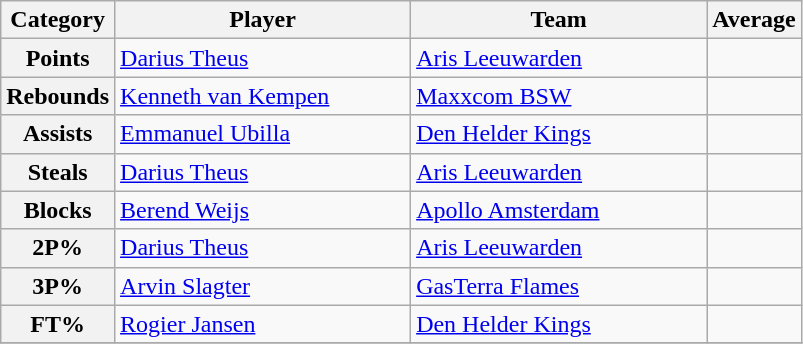<table class="wikitable sortable">
<tr>
<th>Category</th>
<th width=190>Player</th>
<th width=190>Team</th>
<th>Average</th>
</tr>
<tr>
<th>Points</th>
<td> <a href='#'>Darius Theus</a></td>
<td><a href='#'>Aris Leeuwarden</a></td>
<td></td>
</tr>
<tr>
<th>Rebounds</th>
<td> <a href='#'>Kenneth van Kempen</a></td>
<td><a href='#'>Maxxcom BSW</a></td>
<td></td>
</tr>
<tr>
<th>Assists</th>
<td> <a href='#'>Emmanuel Ubilla</a></td>
<td><a href='#'>Den Helder Kings</a></td>
<td></td>
</tr>
<tr>
<th>Steals</th>
<td> <a href='#'>Darius Theus</a></td>
<td><a href='#'>Aris Leeuwarden</a></td>
<td></td>
</tr>
<tr>
<th>Blocks</th>
<td> <a href='#'>Berend Weijs</a></td>
<td><a href='#'>Apollo Amsterdam</a></td>
<td></td>
</tr>
<tr>
<th>2P%</th>
<td> <a href='#'>Darius Theus</a></td>
<td><a href='#'>Aris Leeuwarden</a></td>
<td></td>
</tr>
<tr>
<th>3P%</th>
<td> <a href='#'>Arvin Slagter</a></td>
<td><a href='#'>GasTerra Flames</a></td>
<td></td>
</tr>
<tr>
<th>FT%</th>
<td> <a href='#'>Rogier Jansen</a></td>
<td><a href='#'>Den Helder Kings</a></td>
<td></td>
</tr>
<tr>
</tr>
</table>
